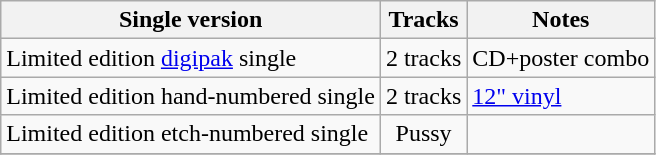<table class="wikitable">
<tr>
<th>Single version</th>
<th>Tracks</th>
<th>Notes</th>
</tr>
<tr>
<td>Limited edition <a href='#'>digipak</a> single</td>
<td align="center">2 tracks</td>
<td>CD+poster combo</td>
</tr>
<tr>
<td>Limited edition hand-numbered single</td>
<td align="center">2 tracks</td>
<td><a href='#'>12" vinyl</a></td>
</tr>
<tr>
<td>Limited edition etch-numbered single</td>
<td align="center">Pussy</td>
<td></td>
</tr>
<tr>
</tr>
</table>
